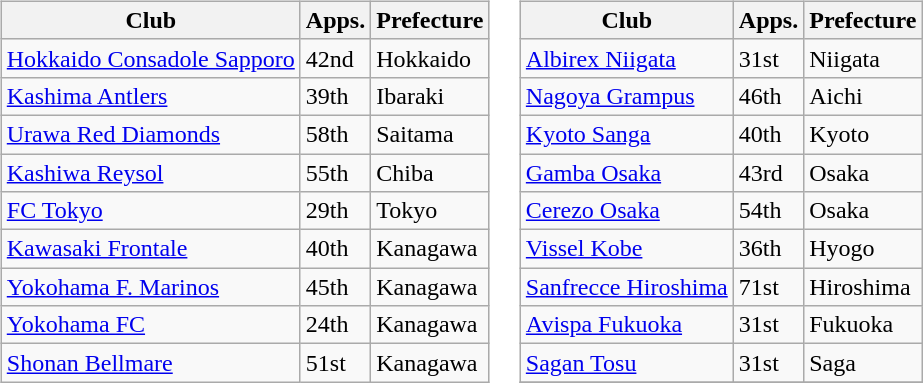<table>
<tr>
<td valign="top"><br><table class="wikitable sortable" style="text-align:left">
<tr>
<th>Club</th>
<th>Apps.</th>
<th>Prefecture</th>
</tr>
<tr>
<td><a href='#'>Hokkaido Consadole Sapporo</a></td>
<td>42nd</td>
<td>Hokkaido</td>
</tr>
<tr>
<td><a href='#'>Kashima Antlers</a></td>
<td>39th</td>
<td>Ibaraki</td>
</tr>
<tr>
<td><a href='#'>Urawa Red Diamonds</a></td>
<td>58th</td>
<td>Saitama</td>
</tr>
<tr>
<td><a href='#'>Kashiwa Reysol</a></td>
<td>55th</td>
<td>Chiba</td>
</tr>
<tr>
<td><a href='#'>FC Tokyo</a></td>
<td>29th</td>
<td>Tokyo</td>
</tr>
<tr>
<td><a href='#'>Kawasaki Frontale</a></td>
<td>40th</td>
<td>Kanagawa</td>
</tr>
<tr>
<td><a href='#'>Yokohama F. Marinos</a></td>
<td>45th</td>
<td>Kanagawa</td>
</tr>
<tr>
<td><a href='#'>Yokohama FC</a></td>
<td>24th</td>
<td>Kanagawa</td>
</tr>
<tr>
<td><a href='#'>Shonan Bellmare</a></td>
<td>51st</td>
<td>Kanagawa</td>
</tr>
</table>
</td>
<td valign="top"><br><table class="wikitable sortable" style="text-align:left">
<tr>
<th>Club</th>
<th>Apps.</th>
<th>Prefecture</th>
</tr>
<tr>
<td><a href='#'>Albirex Niigata</a></td>
<td>31st</td>
<td>Niigata</td>
</tr>
<tr>
<td><a href='#'>Nagoya Grampus</a></td>
<td>46th</td>
<td>Aichi</td>
</tr>
<tr>
<td><a href='#'>Kyoto Sanga</a></td>
<td>40th</td>
<td>Kyoto</td>
</tr>
<tr>
<td><a href='#'>Gamba Osaka</a></td>
<td>43rd</td>
<td>Osaka</td>
</tr>
<tr>
<td><a href='#'>Cerezo Osaka</a></td>
<td>54th</td>
<td>Osaka</td>
</tr>
<tr>
<td><a href='#'>Vissel Kobe</a></td>
<td>36th</td>
<td>Hyogo</td>
</tr>
<tr>
<td><a href='#'>Sanfrecce Hiroshima</a></td>
<td>71st</td>
<td>Hiroshima</td>
</tr>
<tr>
<td><a href='#'>Avispa Fukuoka</a></td>
<td>31st</td>
<td>Fukuoka</td>
</tr>
<tr>
<td><a href='#'>Sagan Tosu</a></td>
<td>31st</td>
<td>Saga</td>
</tr>
<tr>
</tr>
</table>
</td>
</tr>
</table>
